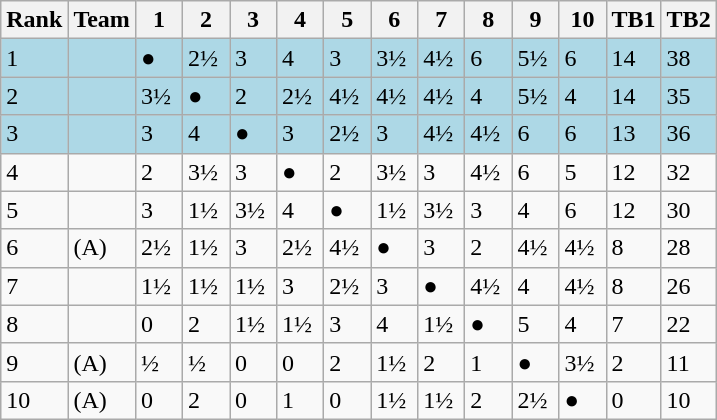<table class="wikitable">
<tr>
<th>Rank</th>
<th>Team</th>
<th style="width:1.5em;">1</th>
<th style="width:1.5em;">2</th>
<th style="width:1.5em;">3</th>
<th style="width:1.5em;">4</th>
<th style="width:1.5em;">5</th>
<th style="width:1.5em;">6</th>
<th style="width:1.5em;">7</th>
<th style="width:1.5em;">8</th>
<th style="width:1.5em;">9</th>
<th style="width:1.5em;">10</th>
<th>TB1</th>
<th>TB2</th>
</tr>
<tr style="background:lightblue">
<td>1</td>
<td></td>
<td>●</td>
<td>2½</td>
<td>3</td>
<td>4</td>
<td>3</td>
<td>3½</td>
<td>4½</td>
<td>6</td>
<td>5½</td>
<td>6</td>
<td>14</td>
<td>38</td>
</tr>
<tr style="background:lightblue">
<td>2</td>
<td></td>
<td>3½</td>
<td>●</td>
<td>2</td>
<td>2½</td>
<td>4½</td>
<td>4½</td>
<td>4½</td>
<td>4</td>
<td>5½</td>
<td>4</td>
<td>14</td>
<td>35</td>
</tr>
<tr style="background:lightblue">
<td>3</td>
<td></td>
<td>3</td>
<td>4</td>
<td>●</td>
<td>3</td>
<td>2½</td>
<td>3</td>
<td>4½</td>
<td>4½</td>
<td>6</td>
<td>6</td>
<td>13</td>
<td>36</td>
</tr>
<tr>
<td>4</td>
<td></td>
<td>2</td>
<td>3½</td>
<td>3</td>
<td>●</td>
<td>2</td>
<td>3½</td>
<td>3</td>
<td>4½</td>
<td>6</td>
<td>5</td>
<td>12</td>
<td>32</td>
</tr>
<tr>
<td>5</td>
<td></td>
<td>3</td>
<td>1½</td>
<td>3½</td>
<td>4</td>
<td>●</td>
<td>1½</td>
<td>3½</td>
<td>3</td>
<td>4</td>
<td>6</td>
<td>12</td>
<td>30</td>
</tr>
<tr>
<td>6</td>
<td> (A)</td>
<td>2½</td>
<td>1½</td>
<td>3</td>
<td>2½</td>
<td>4½</td>
<td>●</td>
<td>3</td>
<td>2</td>
<td>4½</td>
<td>4½</td>
<td>8</td>
<td>28</td>
</tr>
<tr>
<td>7</td>
<td></td>
<td>1½</td>
<td>1½</td>
<td>1½</td>
<td>3</td>
<td>2½</td>
<td>3</td>
<td>●</td>
<td>4½</td>
<td>4</td>
<td>4½</td>
<td>8</td>
<td>26</td>
</tr>
<tr>
<td>8</td>
<td></td>
<td>0</td>
<td>2</td>
<td>1½</td>
<td>1½</td>
<td>3</td>
<td>4</td>
<td>1½</td>
<td>●</td>
<td>5</td>
<td>4</td>
<td>7</td>
<td>22</td>
</tr>
<tr>
<td>9</td>
<td> (A)</td>
<td>½</td>
<td>½</td>
<td>0</td>
<td>0</td>
<td>2</td>
<td>1½</td>
<td>2</td>
<td>1</td>
<td>●</td>
<td>3½</td>
<td>2</td>
<td>11</td>
</tr>
<tr>
<td>10</td>
<td> (A)</td>
<td>0</td>
<td>2</td>
<td>0</td>
<td>1</td>
<td>0</td>
<td>1½</td>
<td>1½</td>
<td>2</td>
<td>2½</td>
<td>●</td>
<td>0</td>
<td>10</td>
</tr>
</table>
